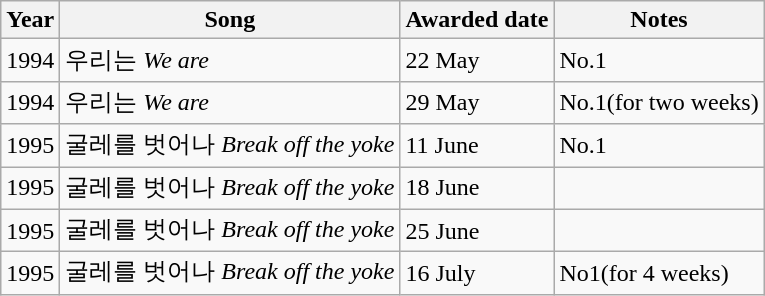<table class="wikitable">
<tr>
<th>Year</th>
<th>Song</th>
<th>Awarded date</th>
<th>Notes</th>
</tr>
<tr>
<td>1994</td>
<td>우리는 <em>We are</em></td>
<td>22 May</td>
<td>No.1</td>
</tr>
<tr>
<td>1994</td>
<td>우리는 <em>We are</em></td>
<td>29 May</td>
<td>No.1(for two weeks)</td>
</tr>
<tr>
<td>1995</td>
<td>굴레를 벗어나 <em>Break off the yoke</em></td>
<td>11 June</td>
<td>No.1</td>
</tr>
<tr>
<td>1995</td>
<td>굴레를 벗어나 <em>Break off the yoke</em></td>
<td>18 June</td>
<td></td>
</tr>
<tr>
<td>1995</td>
<td>굴레를 벗어나 <em>Break off the yoke</em></td>
<td>25 June</td>
<td></td>
</tr>
<tr>
<td>1995</td>
<td>굴레를 벗어나 <em>Break off the yoke</em></td>
<td>16 July</td>
<td>No1(for 4 weeks)</td>
</tr>
</table>
